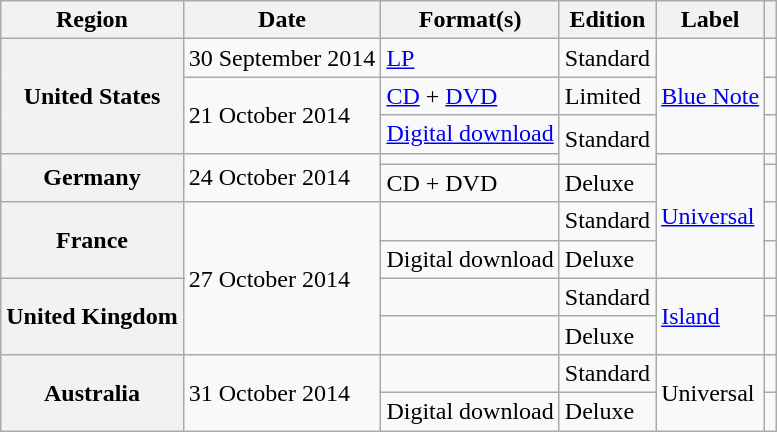<table class="wikitable plainrowheaders">
<tr>
<th scope="col">Region</th>
<th scope="col">Date</th>
<th scope="col">Format(s)</th>
<th scope="col">Edition</th>
<th scope="col">Label</th>
<th scope="col"></th>
</tr>
<tr>
<th scope="row" rowspan="3">United States</th>
<td>30 September 2014</td>
<td><a href='#'>LP</a></td>
<td>Standard</td>
<td rowspan="3"><a href='#'>Blue Note</a></td>
<td align="center"></td>
</tr>
<tr>
<td rowspan="2">21 October 2014</td>
<td><a href='#'>CD</a> + <a href='#'>DVD</a></td>
<td>Limited </td>
<td align="center"></td>
</tr>
<tr>
<td><a href='#'>Digital download</a></td>
<td rowspan="2">Standard</td>
<td align="center"></td>
</tr>
<tr>
<th scope="row" rowspan="2">Germany</th>
<td rowspan="2">24 October 2014</td>
<td></td>
<td rowspan="4"><a href='#'>Universal</a></td>
<td align="center"></td>
</tr>
<tr>
<td>CD + DVD</td>
<td>Deluxe</td>
<td align="center"></td>
</tr>
<tr>
<th scope="row" rowspan="2">France</th>
<td rowspan="4">27 October 2014</td>
<td></td>
<td>Standard</td>
<td align="center"></td>
</tr>
<tr>
<td>Digital download</td>
<td>Deluxe</td>
<td align="center"></td>
</tr>
<tr>
<th scope="row" rowspan="2">United Kingdom</th>
<td></td>
<td>Standard</td>
<td rowspan="2"><a href='#'>Island</a></td>
<td align="center"></td>
</tr>
<tr>
<td></td>
<td>Deluxe</td>
<td align="center"></td>
</tr>
<tr>
<th scope="row" rowspan="2">Australia</th>
<td rowspan="2">31 October 2014</td>
<td></td>
<td>Standard</td>
<td rowspan="2">Universal</td>
<td align="center"></td>
</tr>
<tr>
<td>Digital download</td>
<td>Deluxe</td>
<td align="center"></td>
</tr>
</table>
